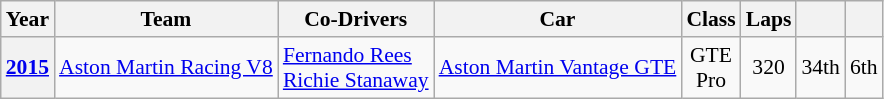<table class="wikitable" style="text-align:center; font-size:90%">
<tr>
<th>Year</th>
<th>Team</th>
<th>Co-Drivers</th>
<th>Car</th>
<th>Class</th>
<th>Laps</th>
<th></th>
<th></th>
</tr>
<tr>
<th><a href='#'>2015</a></th>
<td align="left" nowrap> <a href='#'>Aston Martin Racing V8</a></td>
<td align="left" nowrap> <a href='#'>Fernando Rees</a><br> <a href='#'>Richie Stanaway</a></td>
<td align="left" nowrap><a href='#'>Aston Martin Vantage GTE</a></td>
<td>GTE<br>Pro</td>
<td>320</td>
<td>34th</td>
<td>6th</td>
</tr>
</table>
